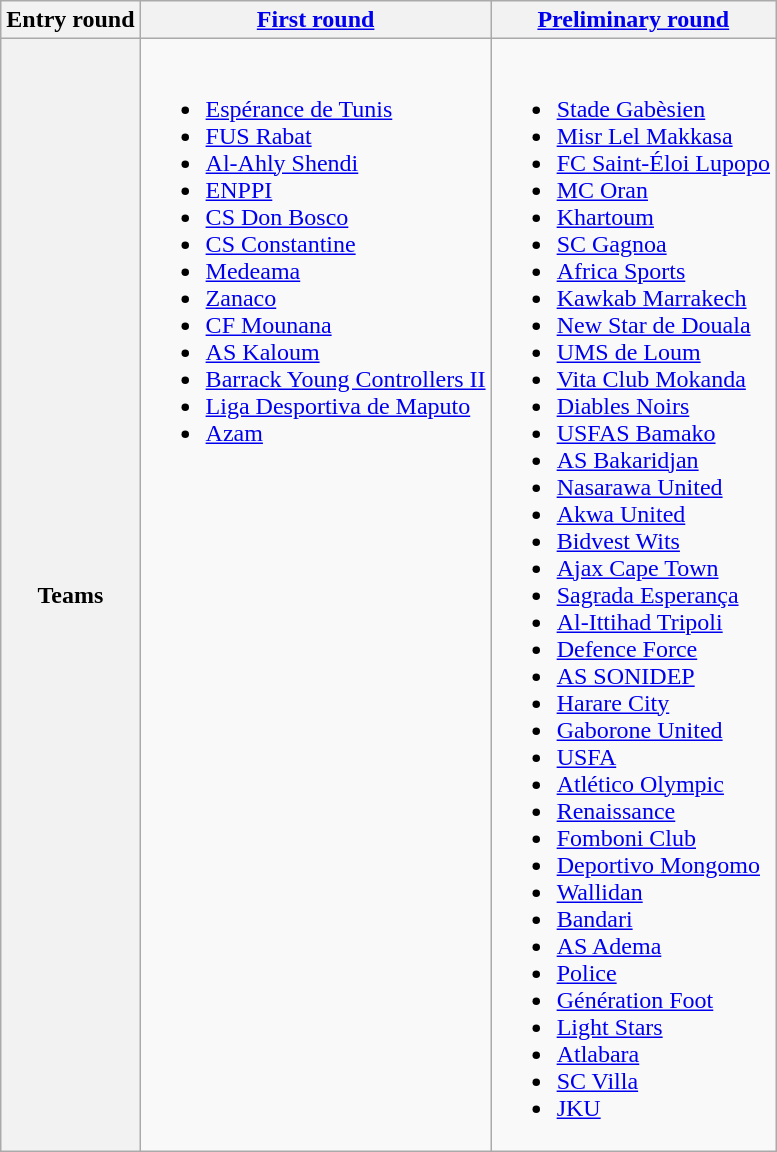<table class="wikitable">
<tr>
<th>Entry round</th>
<th><a href='#'>First round</a></th>
<th><a href='#'>Preliminary round</a></th>
</tr>
<tr>
<th>Teams</th>
<td valign=top><br><ul><li> <a href='#'>Espérance de Tunis</a> </li><li> <a href='#'>FUS Rabat</a> </li><li> <a href='#'>Al-Ahly Shendi</a> </li><li> <a href='#'>ENPPI</a></li><li> <a href='#'>CS Don Bosco</a></li><li> <a href='#'>CS Constantine</a></li><li> <a href='#'>Medeama</a></li><li> <a href='#'>Zanaco</a></li><li> <a href='#'>CF Mounana</a></li><li> <a href='#'>AS Kaloum</a></li><li> <a href='#'>Barrack Young Controllers II</a></li><li> <a href='#'>Liga Desportiva de Maputo</a></li><li> <a href='#'>Azam</a></li></ul></td>
<td valign=top><br><ul><li> <a href='#'>Stade Gabèsien</a></li><li> <a href='#'>Misr Lel Makkasa</a></li><li> <a href='#'>FC Saint-Éloi Lupopo</a></li><li> <a href='#'>MC Oran</a></li><li> <a href='#'>Khartoum</a></li><li> <a href='#'>SC Gagnoa</a></li><li> <a href='#'>Africa Sports</a></li><li> <a href='#'>Kawkab Marrakech</a></li><li> <a href='#'>New Star de Douala</a></li><li> <a href='#'>UMS de Loum</a></li><li> <a href='#'>Vita Club Mokanda</a></li><li> <a href='#'>Diables Noirs</a></li><li> <a href='#'>USFAS Bamako</a></li><li> <a href='#'>AS Bakaridjan</a></li><li> <a href='#'>Nasarawa United</a></li><li> <a href='#'>Akwa United</a></li><li> <a href='#'>Bidvest Wits</a></li><li> <a href='#'>Ajax Cape Town</a></li><li> <a href='#'>Sagrada Esperança</a></li><li> <a href='#'>Al-Ittihad Tripoli</a></li><li> <a href='#'>Defence Force</a></li><li> <a href='#'>AS SONIDEP</a></li><li> <a href='#'>Harare City</a></li><li> <a href='#'>Gaborone United</a></li><li> <a href='#'>USFA</a></li><li> <a href='#'>Atlético Olympic</a></li><li> <a href='#'>Renaissance</a></li><li> <a href='#'>Fomboni Club</a></li><li> <a href='#'>Deportivo Mongomo</a></li><li> <a href='#'>Wallidan</a></li><li> <a href='#'>Bandari</a></li><li> <a href='#'>AS Adema</a></li><li> <a href='#'>Police</a></li><li> <a href='#'>Génération Foot</a></li><li> <a href='#'>Light Stars</a></li><li> <a href='#'>Atlabara</a></li><li> <a href='#'>SC Villa</a></li><li> <a href='#'>JKU</a></li></ul></td>
</tr>
</table>
